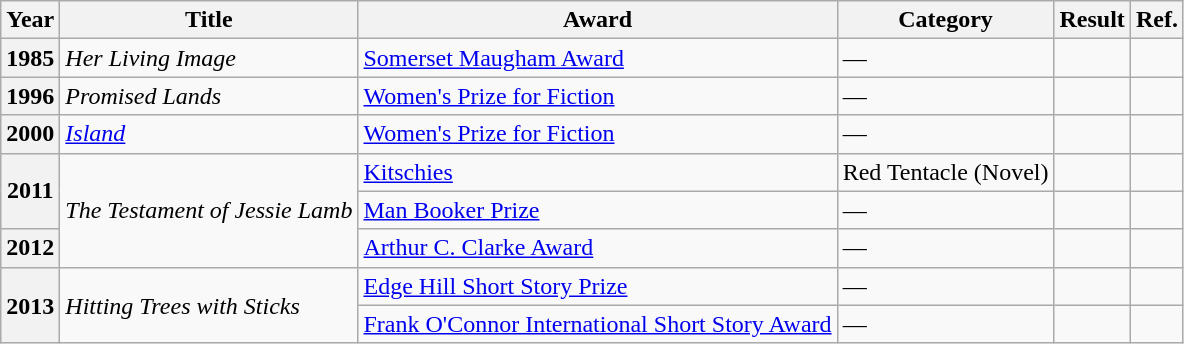<table class="wikitable sortable">
<tr>
<th>Year</th>
<th>Title</th>
<th>Award</th>
<th>Category</th>
<th>Result</th>
<th>Ref.</th>
</tr>
<tr>
<th>1985</th>
<td><em>Her Living Image</em></td>
<td><a href='#'>Somerset Maugham Award</a></td>
<td>—</td>
<td></td>
<td></td>
</tr>
<tr>
<th>1996</th>
<td><em>Promised Lands</em></td>
<td><a href='#'>Women's Prize for Fiction</a></td>
<td>—</td>
<td></td>
<td></td>
</tr>
<tr>
<th>2000</th>
<td><em><a href='#'>Island</a></em></td>
<td><a href='#'>Women's Prize for Fiction</a></td>
<td>—</td>
<td></td>
<td></td>
</tr>
<tr>
<th rowspan="2">2011</th>
<td rowspan="3"><em>The Testament of Jessie Lamb</em></td>
<td><a href='#'>Kitschies</a></td>
<td>Red Tentacle (Novel)</td>
<td></td>
<td></td>
</tr>
<tr>
<td><a href='#'>Man Booker Prize</a></td>
<td>—</td>
<td></td>
<td></td>
</tr>
<tr>
<th>2012</th>
<td><a href='#'>Arthur C. Clarke Award</a></td>
<td>—</td>
<td></td>
<td></td>
</tr>
<tr>
<th rowspan="2">2013</th>
<td rowspan="2"><em>Hitting Trees with Sticks</em></td>
<td><a href='#'>Edge Hill Short Story Prize</a></td>
<td>—</td>
<td></td>
<td></td>
</tr>
<tr>
<td><a href='#'>Frank O'Connor International Short Story Award</a></td>
<td>—</td>
<td></td>
<td></td>
</tr>
</table>
